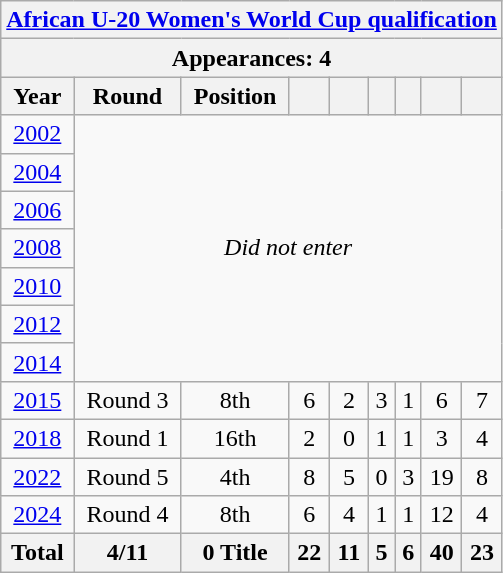<table class="wikitable" style="text-align: center;">
<tr>
<th colspan=9><a href='#'>African U-20 Women's World Cup qualification</a></th>
</tr>
<tr>
<th colspan=9>Appearances: 4</th>
</tr>
<tr>
<th>Year</th>
<th>Round</th>
<th>Position</th>
<th></th>
<th></th>
<th></th>
<th></th>
<th></th>
<th></th>
</tr>
<tr>
<td><a href='#'>2002</a></td>
<td colspan=8 rowspan=7><em>Did not enter</em></td>
</tr>
<tr>
<td><a href='#'>2004</a></td>
</tr>
<tr>
<td><a href='#'>2006</a></td>
</tr>
<tr>
<td><a href='#'>2008</a></td>
</tr>
<tr>
<td><a href='#'>2010</a></td>
</tr>
<tr>
<td><a href='#'>2012</a></td>
</tr>
<tr>
<td><a href='#'>2014</a></td>
</tr>
<tr>
<td><a href='#'>2015</a></td>
<td>Round 3</td>
<td>8th</td>
<td>6</td>
<td>2</td>
<td>3</td>
<td>1</td>
<td>6</td>
<td>7</td>
</tr>
<tr>
<td><a href='#'>2018</a></td>
<td>Round 1</td>
<td>16th</td>
<td>2</td>
<td>0</td>
<td>1</td>
<td>1</td>
<td>3</td>
<td>4</td>
</tr>
<tr>
<td><a href='#'>2022</a></td>
<td>Round 5</td>
<td>4th</td>
<td>8</td>
<td>5</td>
<td>0</td>
<td>3</td>
<td>19</td>
<td>8</td>
</tr>
<tr>
<td><a href='#'>2024</a></td>
<td>Round 4</td>
<td>8th</td>
<td>6</td>
<td>4</td>
<td>1</td>
<td>1</td>
<td>12</td>
<td>4</td>
</tr>
<tr>
<th>Total</th>
<th>4/11</th>
<th>0 Title</th>
<th>22</th>
<th>11</th>
<th>5</th>
<th>6</th>
<th>40</th>
<th>23</th>
</tr>
</table>
